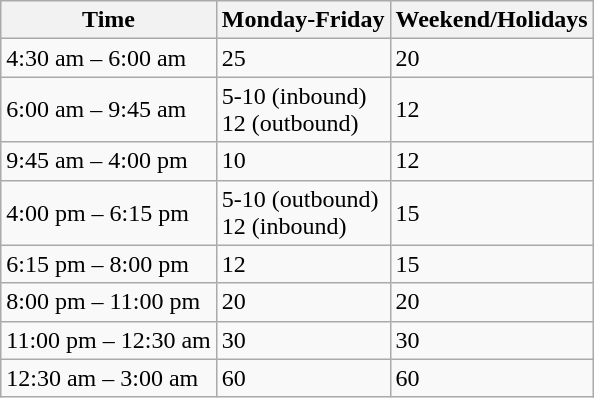<table class="wikitable">
<tr>
<th>Time</th>
<th>Monday-Friday</th>
<th>Weekend/Holidays</th>
</tr>
<tr>
<td>4:30 am – 6:00 am</td>
<td>25</td>
<td>20</td>
</tr>
<tr>
<td>6:00 am – 9:45 am</td>
<td>5-10 (inbound) <br> 12 (outbound)</td>
<td>12</td>
</tr>
<tr>
<td>9:45 am – 4:00 pm</td>
<td>10</td>
<td>12</td>
</tr>
<tr>
<td>4:00 pm – 6:15 pm</td>
<td>5-10 (outbound) <br> 12 (inbound)</td>
<td>15</td>
</tr>
<tr>
<td>6:15 pm – 8:00 pm</td>
<td>12</td>
<td>15</td>
</tr>
<tr>
<td>8:00 pm – 11:00 pm</td>
<td>20</td>
<td>20</td>
</tr>
<tr>
<td>11:00 pm – 12:30 am</td>
<td>30</td>
<td>30</td>
</tr>
<tr>
<td>12:30 am – 3:00 am</td>
<td>60</td>
<td>60</td>
</tr>
</table>
